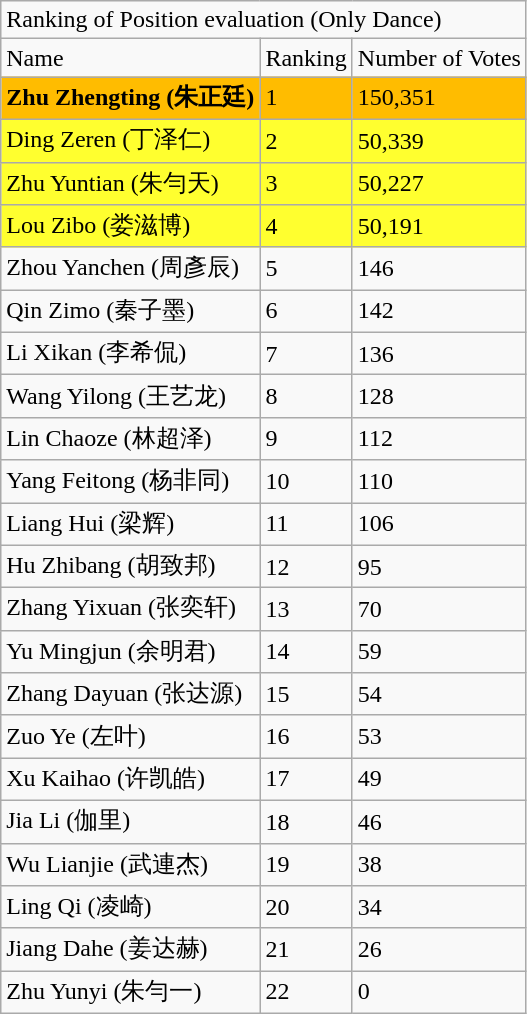<table class="wikitable mw-collapsible">
<tr>
<td colspan="3">Ranking of Position evaluation (Only Dance)</td>
</tr>
<tr>
<td>Name</td>
<td>Ranking</td>
<td>Number of Votes</td>
</tr>
<tr>
<td style=background:#FFBC00;><strong>Zhu Zhengting (朱正廷)</strong></td>
<td style=background:#FFBC00;>1</td>
<td style=background:#FFBC00;>150,351</td>
</tr>
<tr>
<td style=background:#FFFF2F;>Ding Zeren (丁泽仁)</td>
<td style=background:#FFFF2F;>2</td>
<td style=background:#FFFF2F;>50,339</td>
</tr>
<tr>
<td style=background:#FFFF2F;>Zhu Yuntian (朱勻天)</td>
<td style=background:#FFFF2F;>3</td>
<td style=background:#FFFF2F;>50,227</td>
</tr>
<tr>
<td style=background:#FFFF2F;>Lou Zibo  (娄滋博)</td>
<td style=background:#FFFF2F;>4</td>
<td style=background:#FFFF2F;>50,191</td>
</tr>
<tr>
<td>Zhou Yanchen (周彥辰)</td>
<td>5</td>
<td>146</td>
</tr>
<tr>
<td>Qin Zimo (秦子墨)</td>
<td>6</td>
<td>142</td>
</tr>
<tr>
<td>Li Xikan (李希侃)</td>
<td>7</td>
<td>136</td>
</tr>
<tr>
<td>Wang Yilong (王艺龙)</td>
<td>8</td>
<td>128</td>
</tr>
<tr>
<td>Lin Chaoze (林超泽)</td>
<td>9</td>
<td>112</td>
</tr>
<tr>
<td>Yang Feitong (杨非同)</td>
<td>10</td>
<td>110</td>
</tr>
<tr>
<td>Liang Hui (梁辉)</td>
<td>11</td>
<td>106</td>
</tr>
<tr>
<td>Hu Zhibang (胡致邦)</td>
<td>12</td>
<td>95</td>
</tr>
<tr>
<td>Zhang Yixuan (张奕轩)</td>
<td>13</td>
<td>70</td>
</tr>
<tr>
<td>Yu Mingjun (余明君)</td>
<td>14</td>
<td>59</td>
</tr>
<tr>
<td>Zhang Dayuan (张达源)</td>
<td>15</td>
<td>54</td>
</tr>
<tr>
<td>Zuo Ye (左叶)</td>
<td>16</td>
<td>53</td>
</tr>
<tr>
<td>Xu Kaihao (许凯皓)</td>
<td>17</td>
<td>49</td>
</tr>
<tr>
<td>Jia Li (伽里)</td>
<td>18</td>
<td>46</td>
</tr>
<tr>
<td>Wu Lianjie (武連杰)</td>
<td>19</td>
<td>38</td>
</tr>
<tr>
<td>Ling Qi (凌崎)</td>
<td>20</td>
<td>34</td>
</tr>
<tr>
<td>Jiang Dahe (姜达赫)</td>
<td>21</td>
<td>26</td>
</tr>
<tr>
<td>Zhu Yunyi (朱勻一)</td>
<td>22</td>
<td>0</td>
</tr>
</table>
